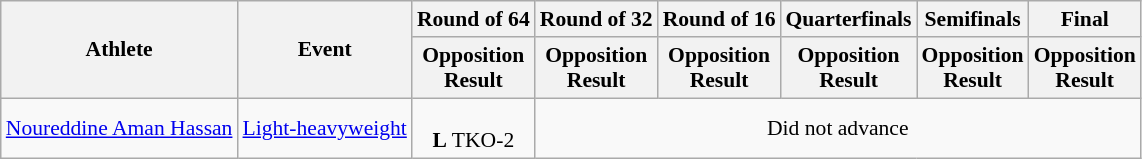<table class="wikitable" style="font-size:90%">
<tr>
<th rowspan="2">Athlete</th>
<th rowspan="2">Event</th>
<th>Round of 64</th>
<th>Round of 32</th>
<th>Round of 16</th>
<th>Quarterfinals</th>
<th>Semifinals</th>
<th>Final</th>
</tr>
<tr>
<th>Opposition<br>Result</th>
<th>Opposition<br>Result</th>
<th>Opposition<br>Result</th>
<th>Opposition<br>Result</th>
<th>Opposition<br>Result</th>
<th>Opposition<br>Result</th>
</tr>
<tr>
<td><a href='#'>Noureddine Aman Hassan</a></td>
<td><a href='#'>Light-heavyweight</a></td>
<td align=center><br><strong>L</strong> TKO-2</td>
<td align=center colspan="8">Did not advance</td>
</tr>
</table>
